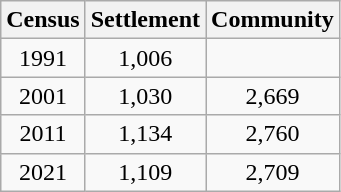<table class="wikitable" style="text-align:center">
<tr>
<th>Census</th>
<th>Settlement</th>
<th>Community</th>
</tr>
<tr>
<td>1991</td>
<td>1,006</td>
<td></td>
</tr>
<tr>
<td>2001</td>
<td>1,030</td>
<td>2,669</td>
</tr>
<tr>
<td>2011</td>
<td>1,134</td>
<td>2,760</td>
</tr>
<tr>
<td>2021</td>
<td>1,109</td>
<td>2,709</td>
</tr>
</table>
